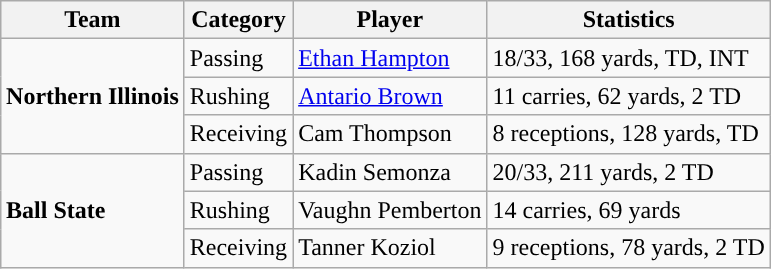<table class="wikitable" style="float: right;">
<tr>
<th>Team</th>
<th>Category</th>
<th>Player</th>
<th>Statistics</th>
</tr>
<tr>
<td rowspan=3><strong>Northern Illinois</strong></td>
<td>Passing</td>
<td><a href='#'>Ethan Hampton</a></td>
<td>18/33, 168 yards, TD, INT</td>
</tr>
<tr>
<td>Rushing</td>
<td><a href='#'>Antario Brown</a></td>
<td>11 carries, 62 yards, 2 TD</td>
</tr>
<tr>
<td>Receiving</td>
<td>Cam Thompson</td>
<td>8 receptions, 128 yards, TD</td>
</tr>
<tr>
<td rowspan=3><strong>Ball State</strong></td>
<td>Passing</td>
<td>Kadin Semonza</td>
<td>20/33, 211 yards, 2 TD</td>
</tr>
<tr>
<td>Rushing</td>
<td>Vaughn Pemberton</td>
<td>14 carries, 69 yards</td>
</tr>
<tr>
<td>Receiving</td>
<td>Tanner Koziol</td>
<td>9 receptions, 78 yards, 2 TD</td>
</tr>
</table>
